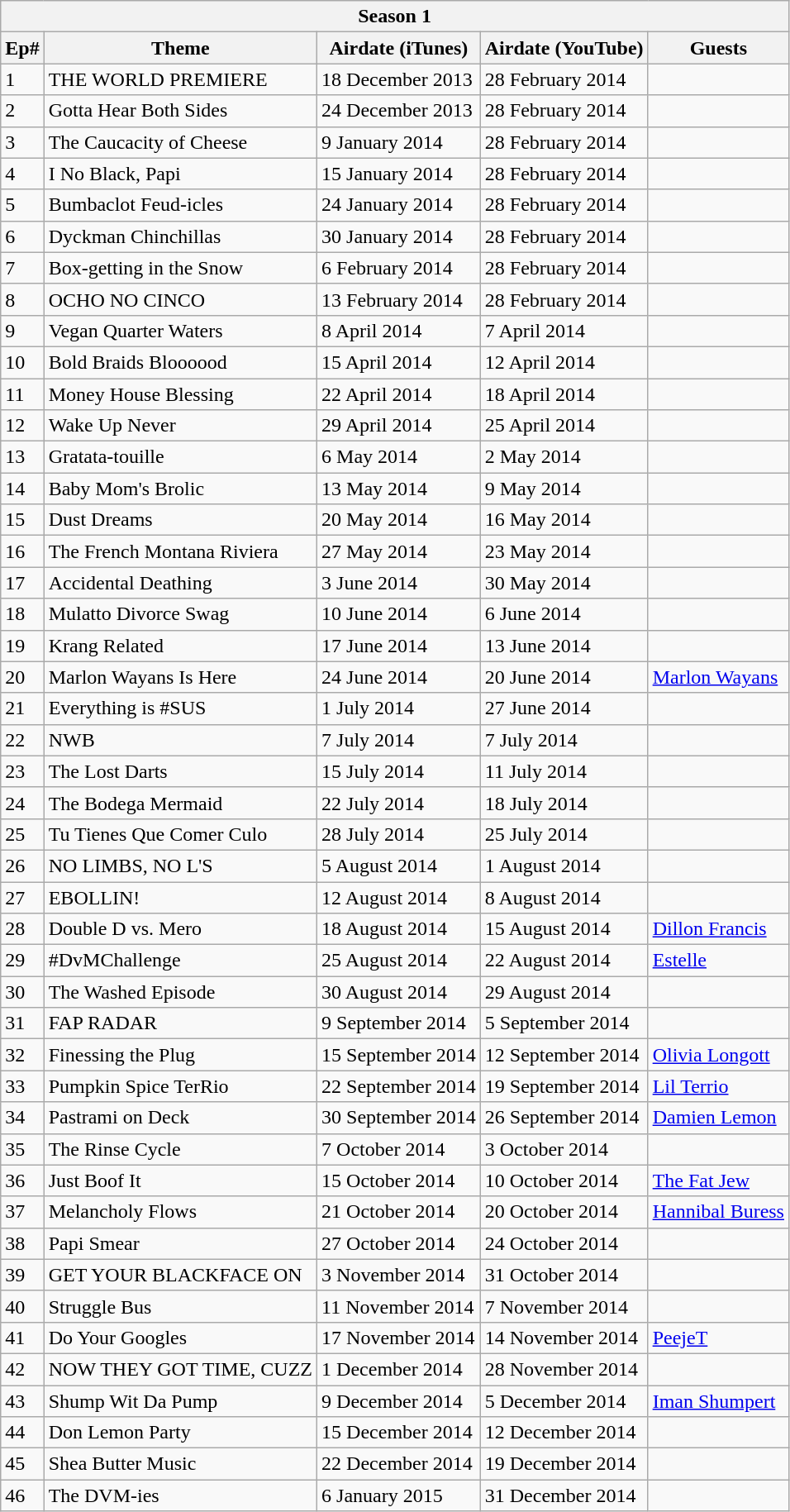<table class="wikitable">
<tr>
<th colspan="5">Season 1</th>
</tr>
<tr>
<th>Ep#</th>
<th>Theme</th>
<th>Airdate (iTunes)</th>
<th>Airdate (YouTube)</th>
<th>Guests</th>
</tr>
<tr>
<td>1</td>
<td>THE WORLD PREMIERE</td>
<td>18 December 2013</td>
<td>28 February 2014</td>
<td></td>
</tr>
<tr>
<td>2</td>
<td>Gotta Hear Both Sides</td>
<td>24 December 2013</td>
<td>28 February 2014</td>
<td></td>
</tr>
<tr>
<td>3</td>
<td>The Caucacity of Cheese</td>
<td>9 January 2014</td>
<td>28 February 2014</td>
<td></td>
</tr>
<tr>
<td>4</td>
<td>I No Black, Papi</td>
<td>15 January 2014</td>
<td>28 February 2014</td>
<td></td>
</tr>
<tr>
<td>5</td>
<td>Bumbaclot Feud-icles</td>
<td>24 January 2014</td>
<td>28 February 2014</td>
<td></td>
</tr>
<tr>
<td>6</td>
<td>Dyckman Chinchillas</td>
<td>30 January 2014</td>
<td>28 February 2014</td>
<td></td>
</tr>
<tr>
<td>7</td>
<td>Box-getting in the Snow</td>
<td>6 February 2014</td>
<td>28 February 2014</td>
<td></td>
</tr>
<tr>
<td>8</td>
<td>OCHO NO CINCO</td>
<td>13 February 2014</td>
<td>28 February 2014</td>
<td></td>
</tr>
<tr>
<td>9</td>
<td>Vegan Quarter Waters</td>
<td>8 April 2014</td>
<td>7 April 2014</td>
<td></td>
</tr>
<tr>
<td>10</td>
<td>Bold Braids Bloooood</td>
<td>15 April 2014</td>
<td>12 April 2014</td>
<td></td>
</tr>
<tr>
<td>11</td>
<td>Money House Blessing</td>
<td>22 April 2014</td>
<td>18 April 2014</td>
<td></td>
</tr>
<tr>
<td>12</td>
<td>Wake Up Never</td>
<td>29 April 2014</td>
<td>25 April 2014</td>
<td></td>
</tr>
<tr>
<td>13</td>
<td>Gratata-touille</td>
<td>6 May 2014</td>
<td>2 May 2014</td>
<td></td>
</tr>
<tr>
<td>14</td>
<td>Baby Mom's Brolic</td>
<td>13 May 2014</td>
<td>9 May 2014</td>
<td></td>
</tr>
<tr>
<td>15</td>
<td>Dust Dreams</td>
<td>20 May 2014</td>
<td>16 May 2014</td>
<td></td>
</tr>
<tr>
<td>16</td>
<td>The French Montana Riviera</td>
<td>27 May 2014</td>
<td>23 May 2014</td>
<td></td>
</tr>
<tr>
<td>17</td>
<td>Accidental Deathing</td>
<td>3 June 2014</td>
<td>30 May 2014</td>
<td></td>
</tr>
<tr>
<td>18</td>
<td>Mulatto Divorce Swag</td>
<td>10 June 2014</td>
<td>6 June 2014</td>
<td></td>
</tr>
<tr>
<td>19</td>
<td>Krang Related</td>
<td>17 June 2014</td>
<td>13 June 2014</td>
<td></td>
</tr>
<tr>
<td>20</td>
<td>Marlon Wayans Is Here</td>
<td>24 June 2014</td>
<td>20 June 2014</td>
<td><a href='#'>Marlon Wayans</a></td>
</tr>
<tr>
<td>21</td>
<td>Everything is #SUS</td>
<td>1 July 2014</td>
<td>27 June 2014</td>
<td></td>
</tr>
<tr>
<td>22</td>
<td>NWB</td>
<td>7 July 2014</td>
<td>7 July 2014</td>
<td></td>
</tr>
<tr>
<td>23</td>
<td>The Lost Darts</td>
<td>15 July 2014</td>
<td>11 July 2014</td>
<td></td>
</tr>
<tr>
<td>24</td>
<td>The Bodega Mermaid</td>
<td>22 July 2014</td>
<td>18 July 2014</td>
<td></td>
</tr>
<tr>
<td>25</td>
<td>Tu Tienes Que Comer Culo</td>
<td>28 July 2014</td>
<td>25 July 2014</td>
<td></td>
</tr>
<tr>
<td>26</td>
<td>NO LIMBS, NO L'S</td>
<td>5 August 2014</td>
<td>1 August 2014</td>
<td></td>
</tr>
<tr>
<td>27</td>
<td>EBOLLIN!</td>
<td>12 August 2014</td>
<td>8 August 2014</td>
<td></td>
</tr>
<tr>
<td>28</td>
<td>Double D vs. Mero</td>
<td>18 August 2014</td>
<td>15 August 2014</td>
<td><a href='#'>Dillon Francis</a></td>
</tr>
<tr>
<td>29</td>
<td>#DvMChallenge</td>
<td>25 August 2014</td>
<td>22 August 2014</td>
<td><a href='#'>Estelle</a></td>
</tr>
<tr>
<td>30</td>
<td>The Washed Episode</td>
<td>30 August 2014</td>
<td>29 August 2014</td>
<td></td>
</tr>
<tr>
<td>31</td>
<td>FAP RADAR</td>
<td>9 September 2014</td>
<td>5 September 2014</td>
<td></td>
</tr>
<tr>
<td>32</td>
<td>Finessing the Plug</td>
<td>15 September 2014</td>
<td>12 September 2014</td>
<td><a href='#'>Olivia Longott</a></td>
</tr>
<tr>
<td>33</td>
<td>Pumpkin Spice TerRio</td>
<td>22 September 2014</td>
<td>19 September 2014</td>
<td><a href='#'>Lil Terrio</a></td>
</tr>
<tr>
<td>34</td>
<td>Pastrami on Deck</td>
<td>30 September 2014</td>
<td>26 September 2014</td>
<td><a href='#'>Damien Lemon</a></td>
</tr>
<tr>
<td>35</td>
<td>The Rinse Cycle</td>
<td>7 October 2014</td>
<td>3 October 2014</td>
<td></td>
</tr>
<tr>
<td>36</td>
<td>Just Boof It</td>
<td>15 October 2014</td>
<td>10 October 2014</td>
<td><a href='#'>The Fat Jew</a></td>
</tr>
<tr>
<td>37</td>
<td>Melancholy Flows</td>
<td>21 October 2014</td>
<td>20 October 2014</td>
<td><a href='#'>Hannibal Buress</a></td>
</tr>
<tr>
<td>38</td>
<td>Papi Smear</td>
<td>27 October 2014</td>
<td>24 October 2014</td>
<td></td>
</tr>
<tr>
<td>39</td>
<td>GET YOUR BLACKFACE ON</td>
<td>3 November 2014</td>
<td>31 October 2014</td>
<td></td>
</tr>
<tr>
<td>40</td>
<td>Struggle Bus</td>
<td>11 November 2014</td>
<td>7 November 2014</td>
<td></td>
</tr>
<tr>
<td>41</td>
<td>Do Your Googles</td>
<td>17 November 2014</td>
<td>14 November 2014</td>
<td><a href='#'>PeejeT</a></td>
</tr>
<tr>
<td>42</td>
<td>NOW THEY GOT TIME, CUZZ</td>
<td>1 December 2014</td>
<td>28 November 2014</td>
<td></td>
</tr>
<tr>
<td>43</td>
<td>Shump Wit Da Pump</td>
<td>9 December 2014</td>
<td>5 December 2014</td>
<td><a href='#'>Iman Shumpert</a></td>
</tr>
<tr>
<td>44</td>
<td>Don Lemon Party</td>
<td>15 December 2014</td>
<td>12 December 2014</td>
<td></td>
</tr>
<tr>
<td>45</td>
<td>Shea Butter Music</td>
<td>22 December 2014</td>
<td>19 December 2014</td>
<td></td>
</tr>
<tr>
<td>46</td>
<td>The DVM-ies</td>
<td>6 January 2015</td>
<td>31 December 2014</td>
<td></td>
</tr>
</table>
